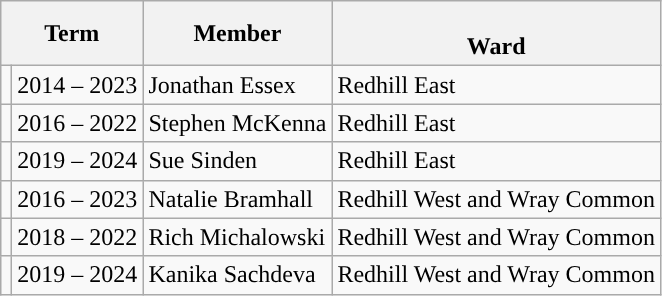<table class="wikitable">
<tr>
<th colspan="2">Term</th>
<th>Member</th>
<th><br>Ward</th>
</tr>
<tr>
<td style="background-color: "></td>
<td>2014 – 2023</td>
<td>Jonathan Essex</td>
<td>Redhill East</td>
</tr>
<tr>
<td style="background-color: "></td>
<td>2016 – 2022</td>
<td>Stephen McKenna</td>
<td>Redhill East</td>
</tr>
<tr>
<td style="background-color: "></td>
<td>2019 – 2024</td>
<td>Sue Sinden</td>
<td>Redhill East</td>
</tr>
<tr>
<td style="background-color: "></td>
<td>2016 – 2023</td>
<td>Natalie Bramhall</td>
<td>Redhill West and Wray Common</td>
</tr>
<tr>
<td style="background-color: "></td>
<td>2018 – 2022</td>
<td>Rich Michalowski</td>
<td>Redhill West and Wray Common</td>
</tr>
<tr>
<td style="background-color: "></td>
<td>2019 – 2024</td>
<td>Kanika Sachdeva</td>
<td>Redhill West and Wray Common</td>
</tr>
</table>
